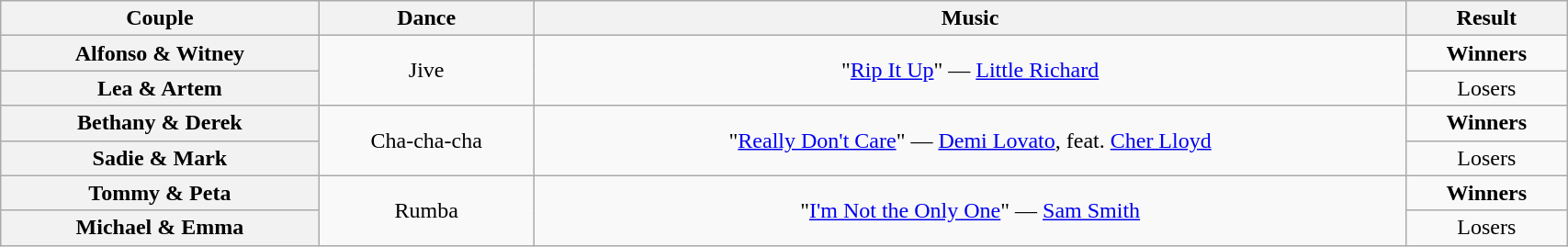<table class="wikitable unsortable" style="text-align:center; width:90%">
<tr>
<th scope="col">Couple</th>
<th scope="col">Dance</th>
<th scope="col">Music</th>
<th scope="col">Result</th>
</tr>
<tr>
<th scope="row">Alfonso & Witney</th>
<td rowspan=2>Jive</td>
<td rowspan=2>"<a href='#'>Rip It Up</a>" — <a href='#'>Little Richard</a></td>
<td><strong>Winners</strong></td>
</tr>
<tr>
<th scope="row">Lea & Artem</th>
<td>Losers</td>
</tr>
<tr>
<th scope="row">Bethany & Derek</th>
<td rowspan=2>Cha-cha-cha</td>
<td rowspan=2>"<a href='#'>Really Don't Care</a>" — <a href='#'>Demi Lovato</a>, feat. <a href='#'>Cher Lloyd</a></td>
<td><strong>Winners</strong></td>
</tr>
<tr>
<th scope="row">Sadie & Mark</th>
<td>Losers</td>
</tr>
<tr>
<th scope="row">Tommy & Peta</th>
<td rowspan=2>Rumba</td>
<td rowspan=2>"<a href='#'>I'm Not the Only One</a>" — <a href='#'>Sam Smith</a></td>
<td><strong>Winners</strong></td>
</tr>
<tr>
<th scope="row">Michael & Emma</th>
<td>Losers</td>
</tr>
</table>
